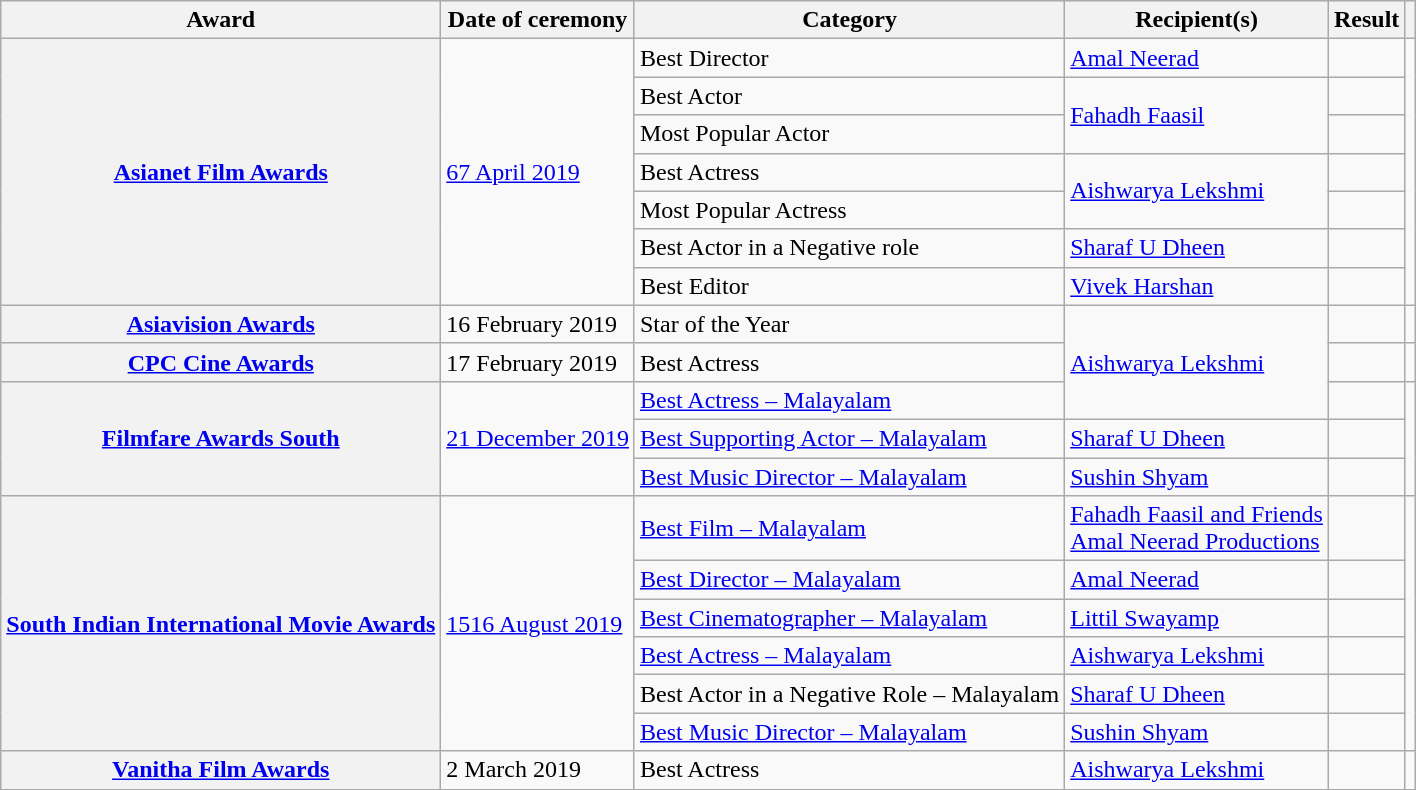<table class="wikitable plainrowheaders sortable">
<tr>
<th scope="col">Award</th>
<th scope="col">Date of ceremony</th>
<th scope="col">Category</th>
<th scope="col">Recipient(s)</th>
<th scope="col" class="unsortable">Result</th>
<th scope="col" class="unsortable"></th>
</tr>
<tr>
<th scope="row" rowspan="7"><a href='#'>Asianet Film Awards</a></th>
<td rowspan="7"><a href='#'>67 April 2019</a></td>
<td>Best Director</td>
<td><a href='#'>Amal Neerad</a></td>
<td></td>
<td style="text-align:center;" rowspan="7"></td>
</tr>
<tr>
<td>Best Actor</td>
<td rowspan="2"><a href='#'>Fahadh Faasil</a></td>
<td></td>
</tr>
<tr>
<td>Most Popular Actor</td>
<td></td>
</tr>
<tr>
<td>Best Actress</td>
<td rowspan="2"><a href='#'>Aishwarya Lekshmi</a></td>
<td></td>
</tr>
<tr>
<td>Most Popular Actress</td>
<td></td>
</tr>
<tr>
<td>Best Actor in a Negative role</td>
<td><a href='#'>Sharaf U Dheen</a></td>
<td></td>
</tr>
<tr>
<td>Best Editor</td>
<td><a href='#'>Vivek Harshan</a></td>
<td></td>
</tr>
<tr>
<th scope="row"><a href='#'>Asiavision Awards</a></th>
<td>16 February 2019</td>
<td>Star of the Year</td>
<td rowspan="3"><a href='#'>Aishwarya Lekshmi</a></td>
<td></td>
<td style="text-align:center;"></td>
</tr>
<tr>
<th scope="row"><a href='#'>CPC Cine Awards</a></th>
<td>17 February 2019</td>
<td>Best Actress</td>
<td></td>
<td style="text-align:center;"></td>
</tr>
<tr>
<th scope="row" rowspan="3"><a href='#'>Filmfare Awards South</a></th>
<td rowspan="3"><a href='#'>21 December 2019</a></td>
<td><a href='#'>Best Actress – Malayalam</a></td>
<td></td>
<td style="text-align:center;" rowspan="3"></td>
</tr>
<tr>
<td><a href='#'>Best Supporting Actor – Malayalam</a></td>
<td><a href='#'>Sharaf U Dheen</a></td>
<td></td>
</tr>
<tr>
<td><a href='#'>Best Music Director – Malayalam</a></td>
<td><a href='#'>Sushin Shyam</a></td>
<td></td>
</tr>
<tr>
<th scope="row" rowspan="6"><a href='#'>South Indian International Movie Awards</a></th>
<td rowspan="6"><a href='#'>1516 August 2019</a></td>
<td><a href='#'>Best Film – Malayalam</a></td>
<td><a href='#'>Fahadh Faasil and Friends</a><br><a href='#'>Amal Neerad Productions</a></td>
<td></td>
<td style="text-align:center;" rowspan="6"><br></td>
</tr>
<tr>
<td><a href='#'>Best Director – Malayalam</a></td>
<td><a href='#'>Amal Neerad</a></td>
<td></td>
</tr>
<tr>
<td><a href='#'>Best Cinematographer – Malayalam</a></td>
<td><a href='#'>Littil Swayamp</a></td>
<td></td>
</tr>
<tr>
<td><a href='#'>Best Actress – Malayalam</a></td>
<td><a href='#'>Aishwarya Lekshmi</a></td>
<td></td>
</tr>
<tr>
<td>Best Actor in a Negative Role – Malayalam</td>
<td><a href='#'>Sharaf U Dheen</a></td>
<td></td>
</tr>
<tr>
<td><a href='#'>Best Music Director – Malayalam</a></td>
<td><a href='#'>Sushin Shyam</a></td>
<td></td>
</tr>
<tr>
<th scope="row"><a href='#'>Vanitha Film Awards</a></th>
<td>2 March 2019</td>
<td>Best Actress</td>
<td><a href='#'>Aishwarya Lekshmi</a></td>
<td></td>
<td style="text-align:center;"></td>
</tr>
</table>
